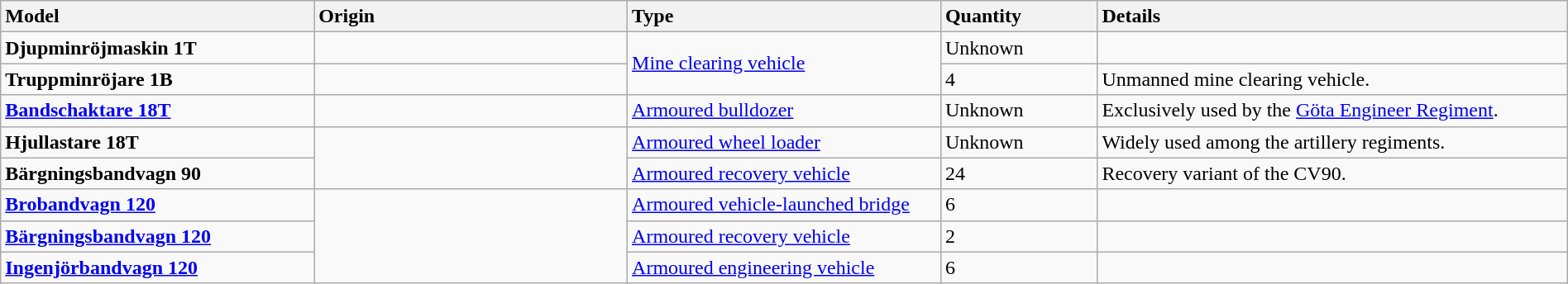<table class="wikitable" style="width:100%;">
<tr>
<th style="text-align:left;width:20%;">Model</th>
<th style="text-align:left;width:20%;">Origin</th>
<th style="text-align:left;width:20%;">Type</th>
<th style="text-align:left;width:10%;">Quantity</th>
<th style="text-align:left;width:30%;">Details</th>
</tr>
<tr>
<td><strong>Djup­minröj­maskin 1T</strong></td>
<td></td>
<td rowspan="2"><a href='#'>Mine clearing vehicle</a></td>
<td>Unknown</td>
<td></td>
</tr>
<tr>
<td><strong>Truppminröjare 1B</strong></td>
<td></td>
<td>4</td>
<td>Unmanned mine clearing vehicle.</td>
</tr>
<tr>
<td><strong><a href='#'>Band­schaktare 18T</a></strong></td>
<td></td>
<td><a href='#'>Armoured bulldozer</a></td>
<td>Unknown</td>
<td>Exclusively used by the <a href='#'>Göta Engineer Regiment</a>.</td>
</tr>
<tr>
<td><strong>Hjul­lastare 18T</strong></td>
<td rowspan="2"></td>
<td><a href='#'>Armoured wheel loader</a></td>
<td>Unknown</td>
<td>Widely used among the artillery regiments.</td>
</tr>
<tr>
<td><strong>Bärgnings­band­vagn 90</strong></td>
<td><a href='#'>Armoured recovery vehicle</a></td>
<td>24</td>
<td>Recovery variant of the CV90.</td>
</tr>
<tr>
<td><strong><a href='#'>Bro­band­vagn 120</a></strong></td>
<td rowspan="3"></td>
<td><a href='#'>Armoured vehicle-launched bridge</a></td>
<td>6</td>
<td></td>
</tr>
<tr>
<td><strong><a href='#'>Bärgnings­band­vagn 120</a></strong></td>
<td><a href='#'>Armoured recovery vehicle</a></td>
<td>2</td>
<td></td>
</tr>
<tr>
<td><strong><a href='#'>Ingenjör­band­vagn 120</a></strong></td>
<td><a href='#'>Armoured engineering vehicle</a></td>
<td>6</td>
<td></td>
</tr>
</table>
